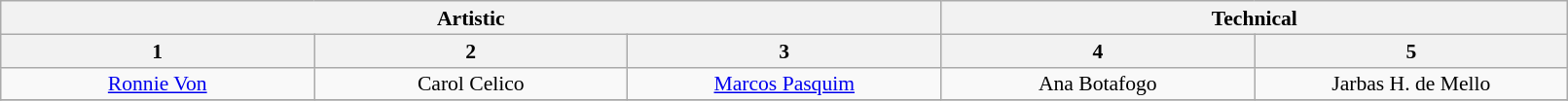<table class="wikitable" style="font-size:90%; line-height:16px; text-align:center" width="85%">
<tr>
<th colspan=3>Artistic</th>
<th colspan=2>Technical</th>
</tr>
<tr>
<th>1</th>
<th>2</th>
<th>3</th>
<th>4</th>
<th>5</th>
</tr>
<tr>
<td width=150><a href='#'>Ronnie Von</a></td>
<td width=150>Carol Celico</td>
<td width=150><a href='#'>Marcos Pasquim</a></td>
<td width=150>Ana Botafogo</td>
<td width=150>Jarbas H. de Mello</td>
</tr>
<tr>
</tr>
</table>
